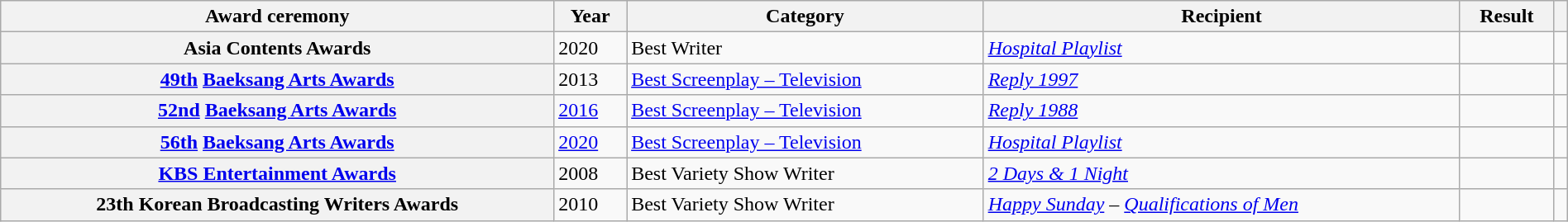<table class="wikitable sortable plainrowheaders" style="text-align:left; font-size:100%; padding:0 auto; width:100%; margin:auto">
<tr>
<th scope="col">Award ceremony</th>
<th scope="col">Year</th>
<th scope="col">Category</th>
<th scope="col">Recipient</th>
<th scope="col">Result</th>
<th scope="col" class="unsortable"></th>
</tr>
<tr>
<th scope="row">Asia Contents Awards</th>
<td>2020</td>
<td>Best Writer</td>
<td><em><a href='#'>Hospital Playlist</a></em></td>
<td></td>
<td></td>
</tr>
<tr>
<th scope="row"><a href='#'>49th</a> <a href='#'>Baeksang Arts Awards</a></th>
<td>2013</td>
<td><a href='#'>Best Screenplay – Television</a></td>
<td><em><a href='#'>Reply 1997</a></em></td>
<td></td>
<td></td>
</tr>
<tr>
<th scope="row"><a href='#'>52nd</a> <a href='#'>Baeksang Arts Awards</a></th>
<td><a href='#'>2016</a></td>
<td><a href='#'>Best Screenplay – Television</a></td>
<td><em><a href='#'>Reply 1988</a></em></td>
<td></td>
<td></td>
</tr>
<tr>
<th scope="row"><a href='#'>56th</a> <a href='#'>Baeksang Arts Awards</a></th>
<td><a href='#'>2020</a></td>
<td><a href='#'>Best Screenplay – Television</a></td>
<td><em><a href='#'>Hospital Playlist</a></em></td>
<td></td>
<td></td>
</tr>
<tr>
<th scope="row"><a href='#'>KBS Entertainment Awards</a></th>
<td>2008</td>
<td>Best Variety Show Writer</td>
<td><em><a href='#'>2 Days & 1 Night</a></em></td>
<td></td>
<td></td>
</tr>
<tr>
<th scope="row">23th Korean Broadcasting Writers Awards</th>
<td>2010</td>
<td>Best Variety Show Writer</td>
<td><em><a href='#'>Happy Sunday</a></em> – <em><a href='#'>Qualifications of Men</a></em></td>
<td></td>
<td></td>
</tr>
</table>
